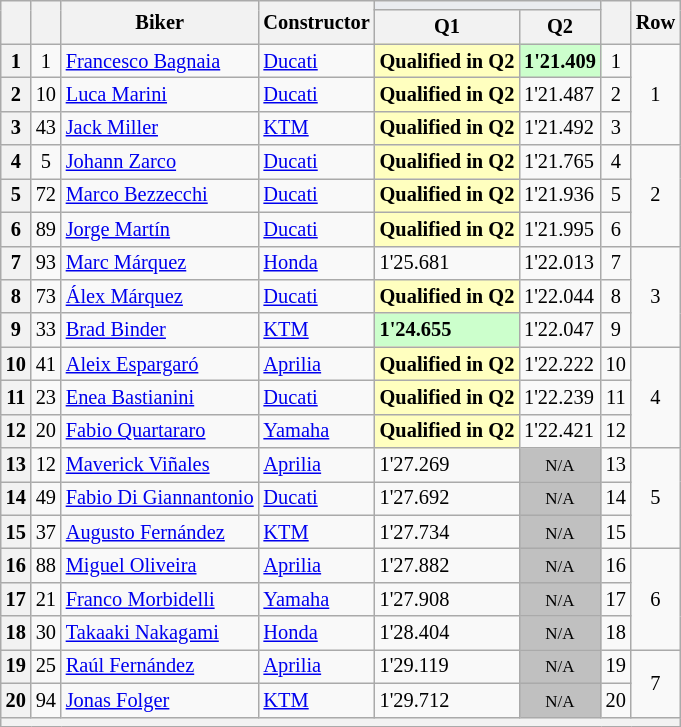<table class="wikitable sortable" style="font-size: 85%;">
<tr>
<th rowspan="2"></th>
<th rowspan="2"></th>
<th rowspan="2">Biker</th>
<th rowspan="2">Constructor</th>
<th colspan="2" style="background:#eaecf0; text-align:center;"></th>
<th rowspan="2"></th>
<th rowspan="2">Row</th>
</tr>
<tr>
<th scope=col>Q1</th>
<th scope=col>Q2</th>
</tr>
<tr>
<th scope=row>1</th>
<td align=center>1</td>
<td> <a href='#'>Francesco Bagnaia</a></td>
<td><a href='#'>Ducati</a></td>
<td style=background:#ffffbf;><strong>Qualified in Q2</strong></td>
<td style=background:#ccffcc;><strong>1'21.409</strong></td>
<td align=center>1</td>
<td rowspan=3 align=center>1</td>
</tr>
<tr>
<th scope=row>2</th>
<td align=center>10</td>
<td> <a href='#'>Luca Marini</a></td>
<td><a href='#'>Ducati </a></td>
<td style=background:#ffffbf;><strong>Qualified in Q2</strong></td>
<td>1'21.487</td>
<td align=center>2</td>
</tr>
<tr>
<th scope=row>3</th>
<td align=center>43</td>
<td> <a href='#'>Jack Miller</a></td>
<td><a href='#'>KTM</a></td>
<td style=background:#ffffbf;><strong>Qualified in Q2</strong></td>
<td>1'21.492</td>
<td align=center>3</td>
</tr>
<tr>
<th scope=row>4</th>
<td align=center>5</td>
<td> <a href='#'>Johann Zarco</a></td>
<td><a href='#'>Ducati </a></td>
<td style=background:#ffffbf;><strong>Qualified in Q2</strong></td>
<td>1'21.765</td>
<td align=center>4</td>
<td rowspan=3 align=center>2</td>
</tr>
<tr>
<th scope=row>5</th>
<td align=center>72</td>
<td> <a href='#'>Marco Bezzecchi</a></td>
<td><a href='#'>Ducati </a></td>
<td style=background:#ffffbf;><strong>Qualified in Q2</strong></td>
<td>1'21.936</td>
<td align=center>5</td>
</tr>
<tr>
<th scope=row>6</th>
<td align=center>89</td>
<td> <a href='#'>Jorge Martín</a></td>
<td><a href='#'>Ducati </a></td>
<td style=background:#ffffbf;><strong>Qualified in Q2</strong></td>
<td>1'21.995</td>
<td align=center>6</td>
</tr>
<tr>
<th scope=row>7</th>
<td align=center>93</td>
<td> <a href='#'>Marc Márquez</a></td>
<td><a href='#'>Honda</a></td>
<td>1'25.681</td>
<td>1'22.013</td>
<td align=center>7</td>
<td rowspan=3 align=center>3</td>
</tr>
<tr>
<th scope=row>8</th>
<td align=center>73</td>
<td> <a href='#'>Álex Márquez</a></td>
<td><a href='#'>Ducati </a></td>
<td style=background:#ffffbf;><strong>Qualified in Q2</strong></td>
<td>1'22.044</td>
<td align=center>8</td>
</tr>
<tr>
<th scope=row>9</th>
<td align=center>33</td>
<td> <a href='#'>Brad Binder</a></td>
<td><a href='#'>KTM</a></td>
<td style=background:#ccffcc;><strong>1'24.655</strong></td>
<td>1'22.047</td>
<td align=center>9</td>
</tr>
<tr>
<th scope=row>10</th>
<td align=center>41</td>
<td> <a href='#'>Aleix Espargaró</a></td>
<td><a href='#'>Aprilia</a></td>
<td style=background:#ffffbf;><strong>Qualified in Q2</strong></td>
<td>1'22.222</td>
<td align=center>10</td>
<td rowspan=3 align=center>4</td>
</tr>
<tr>
<th scope=row>11</th>
<td align=center>23</td>
<td> <a href='#'>Enea Bastianini</a></td>
<td><a href='#'>Ducati</a></td>
<td style=background:#ffffbf;><strong>Qualified in Q2</strong></td>
<td>1'22.239</td>
<td align=center>11</td>
</tr>
<tr>
<th scope=row>12</th>
<td align=center>20</td>
<td> <a href='#'>Fabio Quartararo</a></td>
<td><a href='#'>Yamaha</a></td>
<td style=background:#ffffbf;><strong>Qualified in Q2</strong></td>
<td>1'22.421</td>
<td align=center>12</td>
</tr>
<tr>
<th scope=row>13</th>
<td align=center>12</td>
<td> <a href='#'>Maverick Viñales</a></td>
<td><a href='#'>Aprilia</a></td>
<td>1'27.269</td>
<td style="background: silver" align="center" data-sort-value="19"><small>N/A</small></td>
<td align=center>13</td>
<td rowspan=3 align=center>5</td>
</tr>
<tr>
<th scope=row>14</th>
<td align=center>49</td>
<td> <a href='#'>Fabio Di Giannantonio</a></td>
<td><a href='#'>Ducati </a></td>
<td>1'27.692</td>
<td style="background: silver" align="center" data-sort-value="19"><small>N/A</small></td>
<td align=center>14</td>
</tr>
<tr>
<th scope=row>15</th>
<td align=center>37</td>
<td> <a href='#'>Augusto Fernández</a></td>
<td><a href='#'>KTM </a></td>
<td>1'27.734</td>
<td style="background: silver" align="center" data-sort-value="19"><small>N/A</small></td>
<td align=center>15</td>
</tr>
<tr>
<th scope=row>16</th>
<td align=center>88</td>
<td> <a href='#'>Miguel Oliveira</a></td>
<td><a href='#'>Aprilia </a></td>
<td>1'27.882</td>
<td style="background: silver" align="center" data-sort-value="19"><small>N/A</small></td>
<td align=center>16</td>
<td rowspan=3 align=center>6</td>
</tr>
<tr>
<th scope=row>17</th>
<td align=center>21</td>
<td> <a href='#'>Franco Morbidelli</a></td>
<td><a href='#'>Yamaha</a></td>
<td>1'27.908</td>
<td style="background: silver" align="center" data-sort-value="19"><small>N/A</small></td>
<td align=center>17</td>
</tr>
<tr>
<th scope=row>18</th>
<td align=center>30</td>
<td> <a href='#'>Takaaki Nakagami</a></td>
<td><a href='#'>Honda </a></td>
<td>1'28.404</td>
<td style="background: silver" align="center" data-sort-value="19"><small>N/A</small></td>
<td align=center>18</td>
</tr>
<tr>
<th scope=row>19</th>
<td align=center>25</td>
<td> <a href='#'>Raúl Fernández</a></td>
<td><a href='#'>Aprilia </a></td>
<td>1'29.119</td>
<td style="background: silver" align="center" data-sort-value="19"><small>N/A</small></td>
<td align=center>19</td>
<td rowspan=2 align=center>7</td>
</tr>
<tr>
<th scope=row>20</th>
<td align=center>94</td>
<td> <a href='#'>Jonas Folger</a></td>
<td><a href='#'>KTM </a></td>
<td>1'29.712</td>
<td style="background: silver" align="center" data-sort-value="19"><small>N/A</small></td>
<td align=center>20</td>
</tr>
<tr>
<th colspan=8></th>
</tr>
</table>
